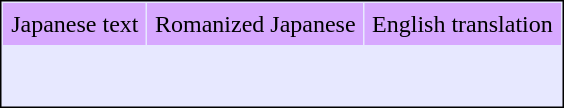<table align=center cellpadding="5" cellspacing="1" style="border:1px solid black; background-color:#e7e8ff;">
<tr align=center bgcolor=#d7a8ff>
<td>Japanese text</td>
<td>Romanized Japanese</td>
<td>English translation</td>
</tr>
<tr valign=top>
<td><br></td>
<td><br></td>
<td><br></td>
</tr>
<tr>
<td colspan=2></td>
</tr>
</table>
